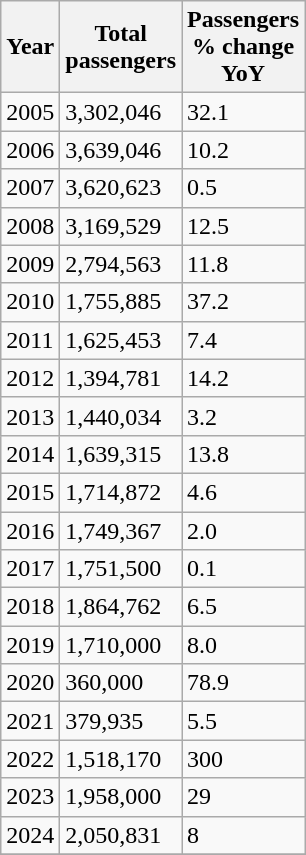<table class="wikitable sortable" style="text-align:left;">
<tr>
<th>Year</th>
<th>Total<br>passengers</th>
<th>Passengers<br>% change<br>YoY</th>
</tr>
<tr>
<td>2005</td>
<td>3,302,046</td>
<td>32.1</td>
</tr>
<tr>
<td>2006</td>
<td>3,639,046</td>
<td>10.2</td>
</tr>
<tr>
<td>2007</td>
<td>3,620,623</td>
<td>0.5</td>
</tr>
<tr>
<td>2008</td>
<td>3,169,529</td>
<td>12.5</td>
</tr>
<tr>
<td>2009</td>
<td>2,794,563</td>
<td>11.8</td>
</tr>
<tr>
<td>2010</td>
<td>1,755,885</td>
<td>37.2</td>
</tr>
<tr>
<td>2011</td>
<td>1,625,453</td>
<td>7.4</td>
</tr>
<tr>
<td>2012</td>
<td>1,394,781</td>
<td>14.2</td>
</tr>
<tr>
<td>2013</td>
<td>1,440,034</td>
<td>3.2</td>
</tr>
<tr>
<td>2014</td>
<td>1,639,315</td>
<td>13.8</td>
</tr>
<tr>
<td>2015</td>
<td>1,714,872</td>
<td>4.6</td>
</tr>
<tr>
<td>2016</td>
<td>1,749,367</td>
<td>2.0</td>
</tr>
<tr>
<td>2017</td>
<td>1,751,500</td>
<td>0.1</td>
</tr>
<tr>
<td>2018</td>
<td>1,864,762</td>
<td>6.5</td>
</tr>
<tr>
<td>2019</td>
<td>1,710,000</td>
<td>8.0</td>
</tr>
<tr>
<td>2020</td>
<td>360,000</td>
<td>78.9</td>
</tr>
<tr>
<td>2021</td>
<td>379,935</td>
<td>5.5</td>
</tr>
<tr>
<td>2022</td>
<td>1,518,170</td>
<td>  300</td>
</tr>
<tr>
<td>2023</td>
<td>1,958,000</td>
<td>  29</td>
</tr>
<tr>
<td>2024</td>
<td>2,050,831</td>
<td>  8</td>
</tr>
<tr>
</tr>
</table>
